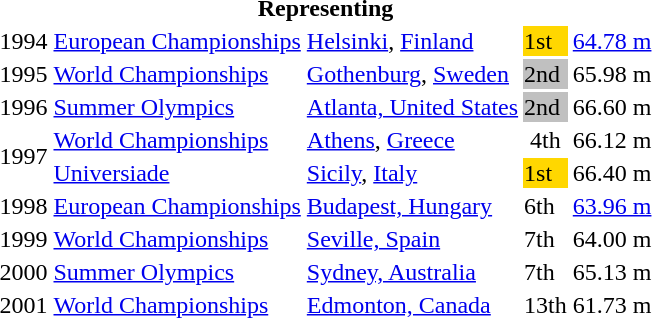<table>
<tr>
<th colspan="6">Representing </th>
</tr>
<tr>
<td>1994</td>
<td><a href='#'>European Championships</a></td>
<td><a href='#'>Helsinki</a>, <a href='#'>Finland</a></td>
<td bgcolor="gold">1st</td>
<td><a href='#'>64.78 m</a></td>
</tr>
<tr>
<td>1995</td>
<td><a href='#'>World Championships</a></td>
<td><a href='#'>Gothenburg</a>, <a href='#'>Sweden</a></td>
<td bgcolor="silver">2nd</td>
<td>65.98 m</td>
</tr>
<tr>
<td>1996</td>
<td><a href='#'>Summer Olympics</a></td>
<td><a href='#'>Atlanta, United States</a></td>
<td bgcolor="silver">2nd</td>
<td>66.60 m</td>
</tr>
<tr>
<td rowspan=2>1997</td>
<td><a href='#'>World Championships</a></td>
<td><a href='#'>Athens</a>, <a href='#'>Greece</a></td>
<td align="center">4th</td>
<td>66.12 m</td>
</tr>
<tr>
<td><a href='#'>Universiade</a></td>
<td><a href='#'>Sicily</a>, <a href='#'>Italy</a></td>
<td bgcolor="gold">1st</td>
<td>66.40 m</td>
</tr>
<tr>
<td>1998</td>
<td><a href='#'>European Championships</a></td>
<td><a href='#'>Budapest, Hungary</a></td>
<td>6th</td>
<td><a href='#'>63.96 m</a></td>
</tr>
<tr>
<td>1999</td>
<td><a href='#'>World Championships</a></td>
<td><a href='#'>Seville, Spain</a></td>
<td>7th</td>
<td>64.00 m</td>
</tr>
<tr>
<td>2000</td>
<td><a href='#'>Summer Olympics</a></td>
<td><a href='#'>Sydney, Australia</a></td>
<td>7th</td>
<td>65.13 m</td>
</tr>
<tr>
<td>2001</td>
<td><a href='#'>World Championships</a></td>
<td><a href='#'>Edmonton, Canada</a></td>
<td>13th</td>
<td>61.73 m</td>
</tr>
</table>
